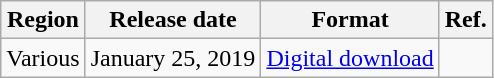<table class="wikitable">
<tr>
<th>Region</th>
<th>Release date</th>
<th>Format</th>
<th>Ref.</th>
</tr>
<tr>
<td>Various</td>
<td>January 25, 2019</td>
<td><a href='#'>Digital download</a></td>
<td></td>
</tr>
</table>
